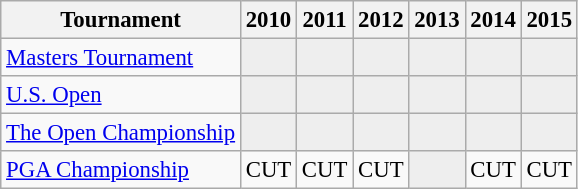<table class="wikitable" style="font-size:95%;text-align:center;">
<tr>
<th>Tournament</th>
<th>2010</th>
<th>2011</th>
<th>2012</th>
<th>2013</th>
<th>2014</th>
<th>2015</th>
</tr>
<tr>
<td align=left><a href='#'>Masters Tournament</a></td>
<td style="background:#eeeeee;"></td>
<td style="background:#eeeeee;"></td>
<td style="background:#eeeeee;"></td>
<td style="background:#eeeeee;"></td>
<td style="background:#eeeeee;"></td>
<td style="background:#eeeeee;"></td>
</tr>
<tr>
<td align=left><a href='#'>U.S. Open</a></td>
<td style="background:#eeeeee;"></td>
<td style="background:#eeeeee;"></td>
<td style="background:#eeeeee;"></td>
<td style="background:#eeeeee;"></td>
<td style="background:#eeeeee;"></td>
<td style="background:#eeeeee;"></td>
</tr>
<tr>
<td align=left><a href='#'>The Open Championship</a></td>
<td style="background:#eeeeee;"></td>
<td style="background:#eeeeee;"></td>
<td style="background:#eeeeee;"></td>
<td style="background:#eeeeee;"></td>
<td style="background:#eeeeee;"></td>
<td style="background:#eeeeee;"></td>
</tr>
<tr>
<td align=left><a href='#'>PGA Championship</a></td>
<td>CUT</td>
<td>CUT</td>
<td>CUT</td>
<td style="background:#eeeeee;"></td>
<td>CUT</td>
<td>CUT</td>
</tr>
</table>
